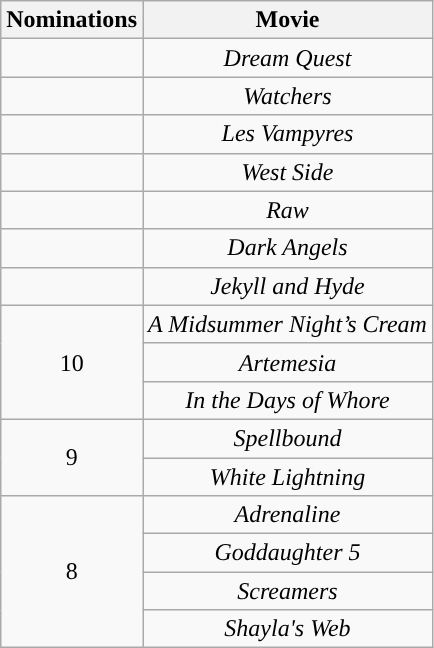<table class="wikitable" style="text-align:center;">
<tr>
<th scope="col" width="55">Nominations</th>
<th scope="col" align="center">Movie</th>
</tr>
<tr>
<td></td>
<td><em>Dream Quest</em></td>
</tr>
<tr>
<td></td>
<td><em>Watchers</em></td>
</tr>
<tr>
<td></td>
<td><em>Les Vampyres</em></td>
</tr>
<tr>
<td></td>
<td><em>West Side</em></td>
</tr>
<tr>
<td></td>
<td><em>Raw</em></td>
</tr>
<tr>
<td></td>
<td><em>Dark Angels</em></td>
</tr>
<tr>
<td></td>
<td><em>Jekyll and Hyde</em></td>
</tr>
<tr>
<td rowspan=3 style="text-align:center">10</td>
<td><em>A Midsummer Night’s Cream</em></td>
</tr>
<tr>
<td><em>Artemesia</em></td>
</tr>
<tr>
<td><em>In the Days of Whore</em></td>
</tr>
<tr>
<td rowspan=2 style="text-align:center">9</td>
<td><em>Spellbound</em></td>
</tr>
<tr>
<td><em>White Lightning</em></td>
</tr>
<tr>
<td rowspan=4 style="text-align:center">8</td>
<td><em>Adrenaline</em></td>
</tr>
<tr>
<td><em>Goddaughter 5</em></td>
</tr>
<tr>
<td><em>Screamers</em></td>
</tr>
<tr>
<td><em>Shayla's Web</em></td>
</tr>
</table>
